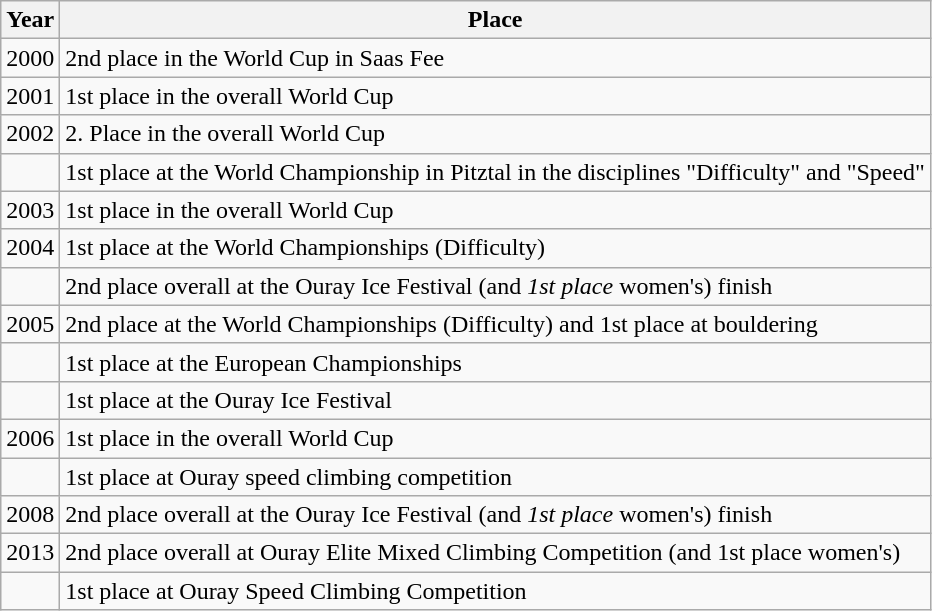<table class="wikitable">
<tr>
<th>Year</th>
<th>Place</th>
</tr>
<tr>
<td>2000</td>
<td>2nd place in the World Cup in Saas Fee</td>
</tr>
<tr>
<td>2001</td>
<td>1st place in the overall World Cup</td>
</tr>
<tr>
<td>2002</td>
<td>2. Place in the overall World Cup</td>
</tr>
<tr>
<td></td>
<td>1st place at the World Championship in Pitztal in the disciplines "Difficulty" and "Speed"</td>
</tr>
<tr>
<td>2003</td>
<td>1st place in the overall World Cup</td>
</tr>
<tr>
<td>2004</td>
<td>1st place at the World Championships (Difficulty)</td>
</tr>
<tr>
<td></td>
<td>2nd place overall at the Ouray Ice Festival (and <em>1st place</em> women's) finish</td>
</tr>
<tr>
<td>2005</td>
<td>2nd place at the World Championships (Difficulty) and 1st place at bouldering</td>
</tr>
<tr>
<td></td>
<td>1st place at the European Championships</td>
</tr>
<tr>
<td></td>
<td>1st place at the Ouray Ice Festival</td>
</tr>
<tr>
<td>2006</td>
<td>1st place in the overall World Cup</td>
</tr>
<tr>
<td></td>
<td>1st place at Ouray speed climbing competition</td>
</tr>
<tr>
<td>2008</td>
<td>2nd place overall at the Ouray Ice Festival (and <em>1st place</em> women's) finish</td>
</tr>
<tr>
<td>2013</td>
<td>2nd place overall at Ouray Elite Mixed Climbing Competition (and 1st place women's)</td>
</tr>
<tr>
<td></td>
<td>1st place at Ouray Speed Climbing Competition</td>
</tr>
</table>
